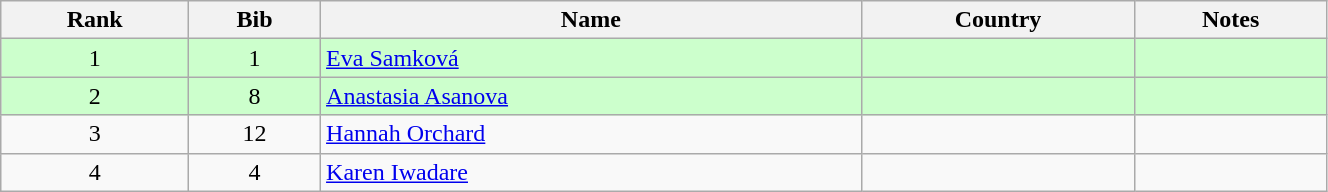<table class="wikitable" style="text-align:center;" width=70%>
<tr>
<th>Rank</th>
<th>Bib</th>
<th>Name</th>
<th>Country</th>
<th>Notes</th>
</tr>
<tr bgcolor=ccffcc>
<td>1</td>
<td>1</td>
<td align=left><a href='#'>Eva Samková</a></td>
<td align=left></td>
<td></td>
</tr>
<tr bgcolor=ccffcc>
<td>2</td>
<td>8</td>
<td align=left><a href='#'>Anastasia Asanova</a></td>
<td align=left></td>
<td></td>
</tr>
<tr>
<td>3</td>
<td>12</td>
<td align=left><a href='#'>Hannah Orchard</a></td>
<td align=left></td>
<td></td>
</tr>
<tr>
<td>4</td>
<td>4</td>
<td align=left><a href='#'>Karen Iwadare</a></td>
<td align=left></td>
<td></td>
</tr>
</table>
